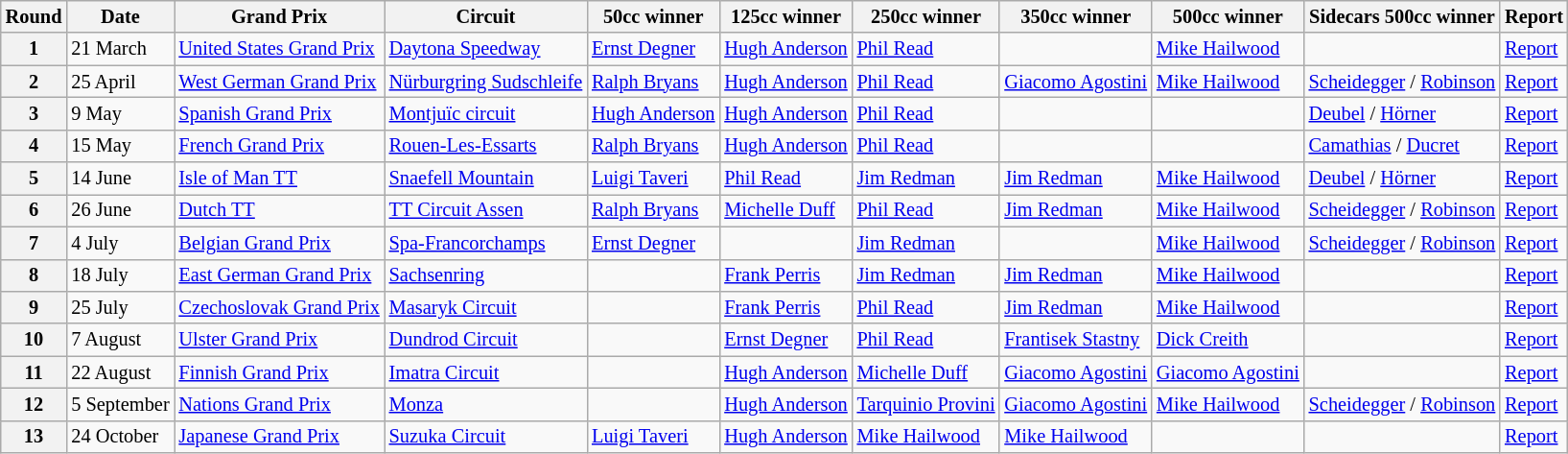<table class="wikitable" style="font-size: 85%;">
<tr>
<th>Round</th>
<th>Date</th>
<th>Grand Prix</th>
<th>Circuit</th>
<th>50cc winner</th>
<th>125cc winner</th>
<th>250cc winner</th>
<th>350cc winner</th>
<th>500cc winner</th>
<th>Sidecars 500cc winner</th>
<th>Report</th>
</tr>
<tr>
<th>1</th>
<td>21 March</td>
<td> <a href='#'>United States Grand Prix</a></td>
<td><a href='#'>Daytona Speedway</a></td>
<td> <a href='#'>Ernst Degner</a></td>
<td> <a href='#'>Hugh Anderson</a></td>
<td> <a href='#'>Phil Read</a></td>
<td></td>
<td> <a href='#'>Mike Hailwood</a></td>
<td></td>
<td><a href='#'>Report</a></td>
</tr>
<tr>
<th>2</th>
<td>25 April</td>
<td> <a href='#'>West German Grand Prix</a></td>
<td><a href='#'>Nürburgring Sudschleife</a></td>
<td> <a href='#'>Ralph Bryans</a></td>
<td> <a href='#'>Hugh Anderson</a></td>
<td> <a href='#'>Phil Read</a></td>
<td> <a href='#'>Giacomo Agostini</a></td>
<td> <a href='#'>Mike Hailwood</a></td>
<td>  <a href='#'>Scheidegger</a> / <a href='#'>Robinson</a></td>
<td><a href='#'>Report</a></td>
</tr>
<tr>
<th>3</th>
<td>9 May</td>
<td> <a href='#'>Spanish Grand Prix</a></td>
<td><a href='#'>Montjuïc circuit</a></td>
<td> <a href='#'>Hugh Anderson</a></td>
<td> <a href='#'>Hugh Anderson</a></td>
<td> <a href='#'>Phil Read</a></td>
<td></td>
<td></td>
<td> <a href='#'>Deubel</a> / <a href='#'>Hörner</a></td>
<td><a href='#'>Report</a></td>
</tr>
<tr>
<th>4</th>
<td>15 May</td>
<td> <a href='#'>French Grand Prix</a></td>
<td><a href='#'>Rouen-Les-Essarts</a></td>
<td> <a href='#'>Ralph Bryans</a></td>
<td> <a href='#'>Hugh Anderson</a></td>
<td> <a href='#'>Phil Read</a></td>
<td></td>
<td></td>
<td> <a href='#'>Camathias</a> / <a href='#'>Ducret</a></td>
<td><a href='#'>Report</a></td>
</tr>
<tr>
<th>5</th>
<td>14 June</td>
<td> <a href='#'>Isle of Man TT</a></td>
<td><a href='#'>Snaefell Mountain</a></td>
<td> <a href='#'>Luigi Taveri</a></td>
<td> <a href='#'>Phil Read</a></td>
<td> <a href='#'>Jim Redman</a></td>
<td> <a href='#'>Jim Redman</a></td>
<td> <a href='#'>Mike Hailwood</a></td>
<td> <a href='#'>Deubel</a> / <a href='#'>Hörner</a></td>
<td><a href='#'>Report</a></td>
</tr>
<tr>
<th>6</th>
<td>26 June</td>
<td> <a href='#'>Dutch TT</a></td>
<td><a href='#'>TT Circuit Assen</a></td>
<td> <a href='#'>Ralph Bryans</a></td>
<td> <a href='#'>Michelle Duff</a></td>
<td> <a href='#'>Phil Read</a></td>
<td> <a href='#'>Jim Redman</a></td>
<td> <a href='#'>Mike Hailwood</a></td>
<td>  <a href='#'>Scheidegger</a> / <a href='#'>Robinson</a></td>
<td><a href='#'>Report</a></td>
</tr>
<tr>
<th>7</th>
<td>4 July</td>
<td> <a href='#'>Belgian Grand Prix</a></td>
<td><a href='#'>Spa-Francorchamps</a></td>
<td> <a href='#'>Ernst Degner</a></td>
<td></td>
<td> <a href='#'>Jim Redman</a></td>
<td></td>
<td> <a href='#'>Mike Hailwood</a></td>
<td>  <a href='#'>Scheidegger</a> / <a href='#'>Robinson</a></td>
<td><a href='#'>Report</a></td>
</tr>
<tr>
<th>8</th>
<td>18 July</td>
<td> <a href='#'>East German Grand Prix</a></td>
<td><a href='#'>Sachsenring</a></td>
<td></td>
<td> <a href='#'>Frank Perris</a></td>
<td> <a href='#'>Jim Redman</a></td>
<td> <a href='#'>Jim Redman</a></td>
<td> <a href='#'>Mike Hailwood</a></td>
<td></td>
<td><a href='#'>Report</a></td>
</tr>
<tr>
<th>9</th>
<td>25 July</td>
<td> <a href='#'>Czechoslovak Grand Prix</a></td>
<td><a href='#'>Masaryk Circuit</a></td>
<td></td>
<td> <a href='#'>Frank Perris</a></td>
<td> <a href='#'>Phil Read</a></td>
<td> <a href='#'>Jim Redman</a></td>
<td> <a href='#'>Mike Hailwood</a></td>
<td></td>
<td><a href='#'>Report</a></td>
</tr>
<tr>
<th>10</th>
<td>7 August</td>
<td> <a href='#'>Ulster Grand Prix</a></td>
<td><a href='#'>Dundrod Circuit</a></td>
<td></td>
<td> <a href='#'>Ernst Degner</a></td>
<td> <a href='#'>Phil Read</a></td>
<td> <a href='#'>Frantisek Stastny</a></td>
<td> <a href='#'>Dick Creith</a></td>
<td></td>
<td><a href='#'>Report</a></td>
</tr>
<tr>
<th>11</th>
<td>22 August</td>
<td> <a href='#'>Finnish Grand Prix</a></td>
<td><a href='#'>Imatra Circuit</a></td>
<td></td>
<td> <a href='#'>Hugh Anderson</a></td>
<td> <a href='#'>Michelle Duff</a></td>
<td> <a href='#'>Giacomo Agostini</a></td>
<td> <a href='#'>Giacomo Agostini</a></td>
<td></td>
<td><a href='#'>Report</a></td>
</tr>
<tr>
<th>12</th>
<td>5 September</td>
<td> <a href='#'>Nations Grand Prix</a></td>
<td><a href='#'>Monza</a></td>
<td></td>
<td> <a href='#'>Hugh Anderson</a></td>
<td> <a href='#'>Tarquinio Provini</a></td>
<td> <a href='#'>Giacomo Agostini</a></td>
<td> <a href='#'>Mike Hailwood</a></td>
<td>  <a href='#'>Scheidegger</a> / <a href='#'>Robinson</a></td>
<td><a href='#'>Report</a></td>
</tr>
<tr>
<th>13</th>
<td>24 October</td>
<td> <a href='#'>Japanese Grand Prix</a></td>
<td><a href='#'>Suzuka Circuit</a></td>
<td> <a href='#'>Luigi Taveri</a></td>
<td> <a href='#'>Hugh Anderson</a></td>
<td> <a href='#'>Mike Hailwood</a></td>
<td> <a href='#'>Mike Hailwood</a></td>
<td></td>
<td></td>
<td><a href='#'>Report</a></td>
</tr>
</table>
